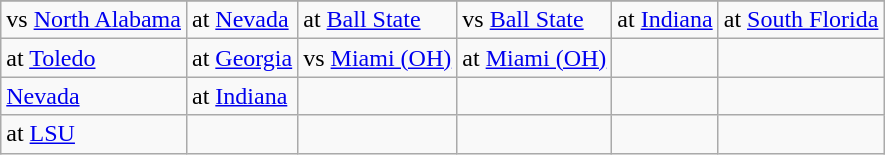<table class="wikitable">
<tr>
</tr>
<tr>
<td>vs <a href='#'>North Alabama</a></td>
<td>at <a href='#'>Nevada</a></td>
<td>at <a href='#'>Ball State</a></td>
<td>vs <a href='#'>Ball State</a></td>
<td>at <a href='#'>Indiana</a></td>
<td>at <a href='#'>South Florida</a></td>
</tr>
<tr>
<td>at <a href='#'>Toledo</a></td>
<td>at <a href='#'>Georgia</a></td>
<td>vs <a href='#'>Miami (OH)</a></td>
<td>at <a href='#'>Miami (OH)</a></td>
<td></td>
<td></td>
</tr>
<tr>
<td><a href='#'>Nevada</a></td>
<td>at <a href='#'>Indiana</a></td>
<td></td>
<td></td>
<td></td>
<td></td>
</tr>
<tr>
<td>at <a href='#'>LSU</a></td>
<td></td>
<td></td>
<td></td>
<td></td>
<td></td>
</tr>
</table>
